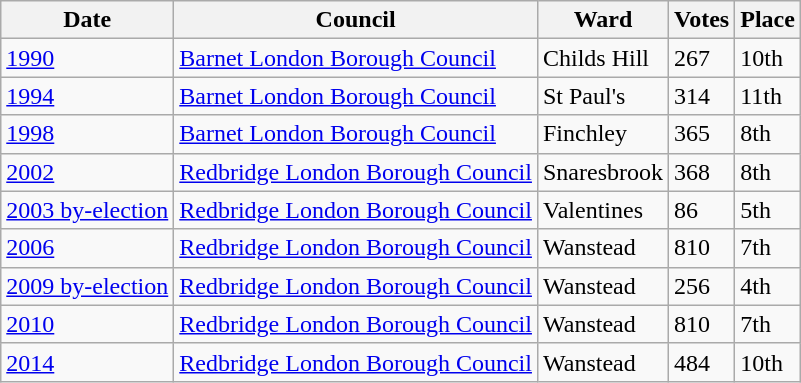<table class="wikitable">
<tr>
<th>Date</th>
<th>Council</th>
<th>Ward</th>
<th>Votes</th>
<th>Place</th>
</tr>
<tr>
<td><a href='#'>1990</a></td>
<td><a href='#'>Barnet London Borough Council</a></td>
<td>Childs Hill</td>
<td>267</td>
<td>10th</td>
</tr>
<tr>
<td><a href='#'>1994</a></td>
<td><a href='#'>Barnet London Borough Council</a></td>
<td>St Paul's</td>
<td>314</td>
<td>11th</td>
</tr>
<tr>
<td><a href='#'>1998</a></td>
<td><a href='#'>Barnet London Borough Council</a></td>
<td>Finchley</td>
<td>365</td>
<td>8th</td>
</tr>
<tr>
<td><a href='#'>2002</a></td>
<td><a href='#'>Redbridge London Borough Council</a></td>
<td>Snaresbrook</td>
<td>368</td>
<td>8th</td>
</tr>
<tr>
<td><a href='#'>2003 by-election</a></td>
<td><a href='#'>Redbridge London Borough Council</a></td>
<td>Valentines</td>
<td>86</td>
<td>5th</td>
</tr>
<tr>
<td><a href='#'>2006</a></td>
<td><a href='#'>Redbridge London Borough Council</a></td>
<td>Wanstead</td>
<td>810</td>
<td>7th</td>
</tr>
<tr>
<td><a href='#'>2009 by-election</a></td>
<td><a href='#'>Redbridge London Borough Council</a></td>
<td>Wanstead</td>
<td>256</td>
<td>4th</td>
</tr>
<tr>
<td><a href='#'>2010</a></td>
<td><a href='#'>Redbridge London Borough Council</a></td>
<td>Wanstead</td>
<td>810</td>
<td>7th</td>
</tr>
<tr>
<td><a href='#'>2014</a></td>
<td><a href='#'>Redbridge London Borough Council</a></td>
<td>Wanstead</td>
<td>484</td>
<td>10th</td>
</tr>
</table>
